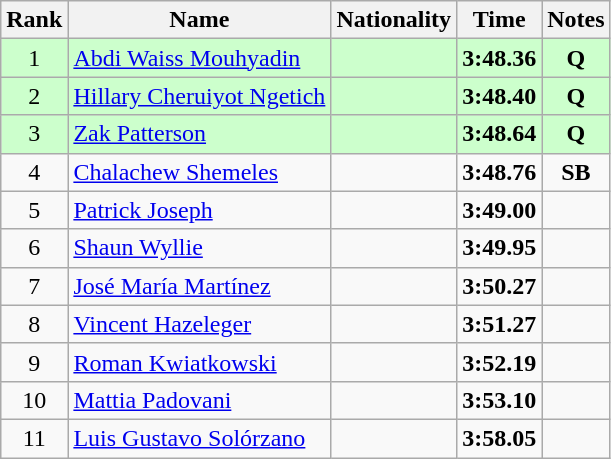<table class="wikitable sortable" style="text-align:center">
<tr>
<th>Rank</th>
<th>Name</th>
<th>Nationality</th>
<th>Time</th>
<th>Notes</th>
</tr>
<tr bgcolor=ccffcc>
<td>1</td>
<td align=left><a href='#'>Abdi Waiss Mouhyadin</a></td>
<td align=left></td>
<td><strong>3:48.36</strong></td>
<td><strong>Q</strong></td>
</tr>
<tr bgcolor=ccffcc>
<td>2</td>
<td align=left><a href='#'>Hillary Cheruiyot Ngetich</a></td>
<td align=left></td>
<td><strong>3:48.40</strong></td>
<td><strong>Q</strong></td>
</tr>
<tr bgcolor=ccffcc>
<td>3</td>
<td align=left><a href='#'>Zak Patterson</a></td>
<td align=left></td>
<td><strong>3:48.64</strong></td>
<td><strong>Q</strong></td>
</tr>
<tr>
<td>4</td>
<td align=left><a href='#'>Chalachew Shemeles</a></td>
<td align=left></td>
<td><strong>3:48.76</strong></td>
<td><strong>SB</strong></td>
</tr>
<tr>
<td>5</td>
<td align=left><a href='#'>Patrick Joseph</a></td>
<td align=left></td>
<td><strong>3:49.00</strong></td>
<td></td>
</tr>
<tr>
<td>6</td>
<td align=left><a href='#'>Shaun Wyllie</a></td>
<td align=left></td>
<td><strong>3:49.95</strong></td>
<td></td>
</tr>
<tr>
<td>7</td>
<td align=left><a href='#'>José María Martínez</a></td>
<td align=left></td>
<td><strong>3:50.27</strong></td>
<td></td>
</tr>
<tr>
<td>8</td>
<td align=left><a href='#'>Vincent Hazeleger</a></td>
<td align=left></td>
<td><strong>3:51.27</strong></td>
<td></td>
</tr>
<tr>
<td>9</td>
<td align=left><a href='#'>Roman Kwiatkowski</a></td>
<td align=left></td>
<td><strong>3:52.19</strong></td>
<td></td>
</tr>
<tr>
<td>10</td>
<td align=left><a href='#'>Mattia Padovani</a></td>
<td align=left></td>
<td><strong>3:53.10</strong></td>
<td></td>
</tr>
<tr>
<td>11</td>
<td align=left><a href='#'>Luis Gustavo Solórzano</a></td>
<td align=left></td>
<td><strong>3:58.05</strong></td>
<td></td>
</tr>
</table>
